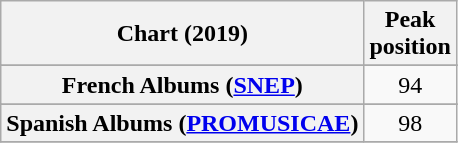<table class="wikitable sortable plainrowheaders" style="text-align:center">
<tr>
<th scope="col">Chart (2019)</th>
<th scope="col">Peak<br>position</th>
</tr>
<tr>
</tr>
<tr>
</tr>
<tr>
</tr>
<tr>
</tr>
<tr>
</tr>
<tr>
<th scope="row">French Albums (<a href='#'>SNEP</a>)</th>
<td>94</td>
</tr>
<tr>
</tr>
<tr>
</tr>
<tr>
</tr>
<tr>
</tr>
<tr>
<th scope="row">Spanish Albums (<a href='#'>PROMUSICAE</a>)</th>
<td>98</td>
</tr>
<tr>
</tr>
</table>
